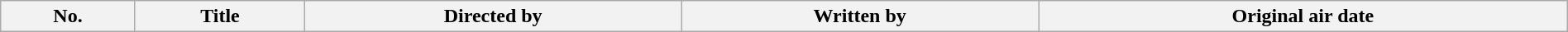<table class="wikitable plainrowheaders" style="width:100%; style="background:#fff;">
<tr>
<th style="background:#;">No.</th>
<th style="background:#;">Title</th>
<th style="background:#;">Directed by</th>
<th style="background:#;">Written by</th>
<th style="background:#;">Original air date<br>

















</th>
</tr>
</table>
